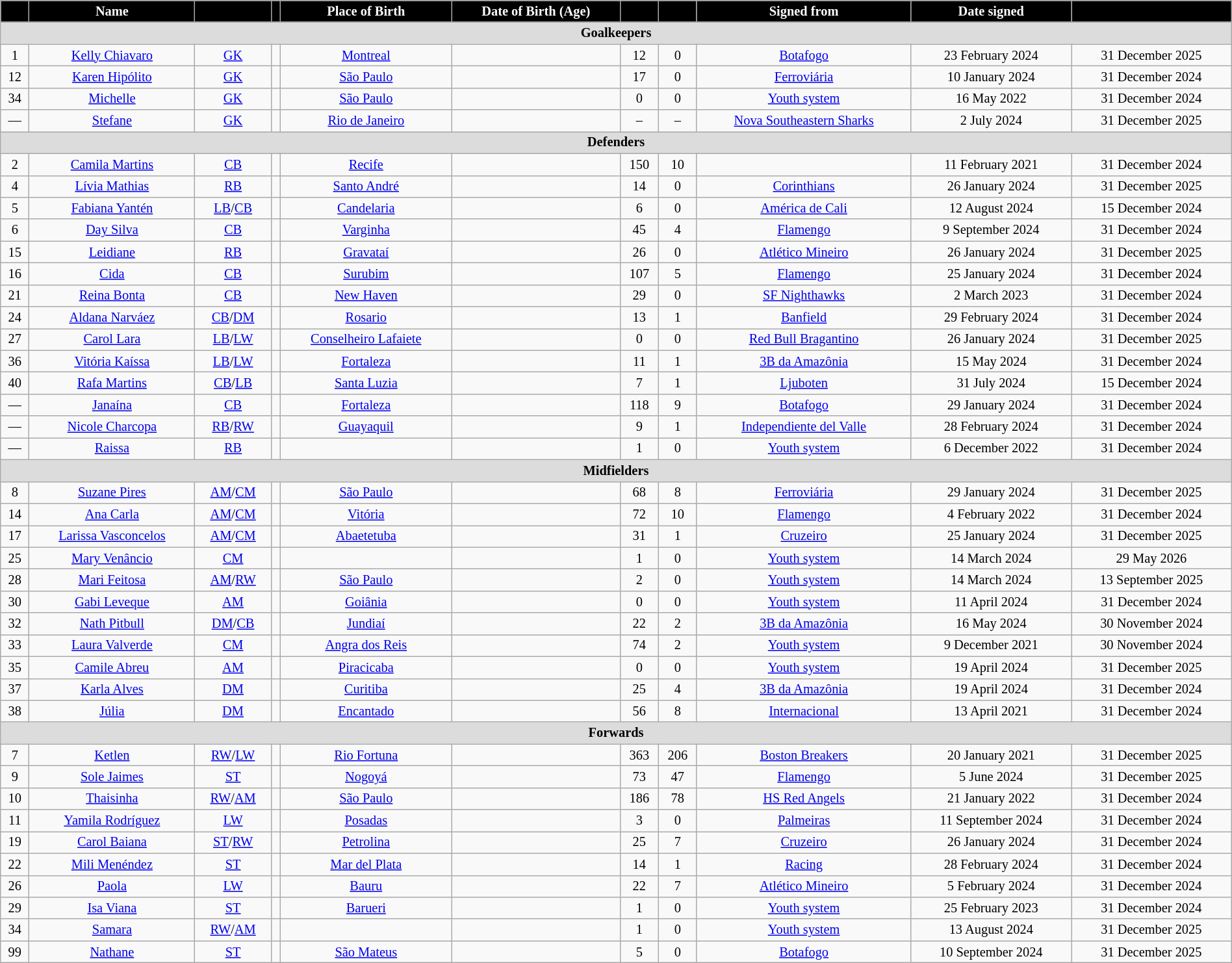<table class="wikitable sortable" style="text-align:center; font-size:85%; width:100%;">
<tr>
<th style="background:#000; color:#fff; text-align:center;"></th>
<th style="background:#000; color:#fff; text-align:center;">Name</th>
<th style="background:#000; color:#fff; text-align:center;"></th>
<th style="background:#000; color:#fff; text-align:center;"></th>
<th style="background:#000; color:#fff; text-align:center;">Place of Birth</th>
<th style="background:#000; color:#fff; text-align:center;">Date of Birth (Age)</th>
<th style="background:#000; color:#fff; text-align:center;"></th>
<th style="background:#000; color:#fff; text-align:center;"></th>
<th style="background:#000; color:#fff; text-align:center;">Signed from</th>
<th style="background:#000; color:#fff; text-align:center;">Date signed</th>
<th style="background:#000; color:#fff; text-align:center;"></th>
</tr>
<tr>
<th colspan="12" style="background:#dcdcdc; text-align:center;">Goalkeepers</th>
</tr>
<tr>
<td>1</td>
<td><a href='#'>Kelly Chiavaro</a></td>
<td><a href='#'>GK</a></td>
<td></td>
<td><a href='#'>Montreal</a> </td>
<td></td>
<td>12</td>
<td>0</td>
<td><a href='#'>Botafogo</a></td>
<td>23 February 2024</td>
<td>31 December 2025</td>
</tr>
<tr>
<td>12</td>
<td><a href='#'>Karen Hipólito</a></td>
<td><a href='#'>GK</a></td>
<td></td>
<td><a href='#'>São Paulo</a> </td>
<td></td>
<td>17</td>
<td>0</td>
<td><a href='#'>Ferroviária</a></td>
<td>10 January 2024</td>
<td>31 December 2024</td>
</tr>
<tr>
<td>34</td>
<td><a href='#'>Michelle</a></td>
<td><a href='#'>GK</a></td>
<td></td>
<td><a href='#'>São Paulo</a> </td>
<td></td>
<td>0</td>
<td>0</td>
<td><a href='#'>Youth system</a></td>
<td>16 May 2022</td>
<td>31 December 2024</td>
</tr>
<tr>
<td>—</td>
<td><a href='#'>Stefane</a></td>
<td><a href='#'>GK</a></td>
<td></td>
<td><a href='#'>Rio de Janeiro</a> </td>
<td></td>
<td>–</td>
<td>–</td>
<td><a href='#'>Nova Southeastern Sharks</a> </td>
<td>2 July 2024</td>
<td>31 December 2025</td>
</tr>
<tr>
<th colspan="12" style="background:#dcdcdc; text-align:center;">Defenders</th>
</tr>
<tr>
<td>2</td>
<td><a href='#'>Camila Martins</a></td>
<td><a href='#'>CB</a></td>
<td></td>
<td><a href='#'>Recife</a> </td>
<td></td>
<td>150</td>
<td>10</td>
<td> </td>
<td>11 February 2021</td>
<td>31 December 2024</td>
</tr>
<tr>
<td>4</td>
<td><a href='#'>Lívia Mathias</a></td>
<td><a href='#'>RB</a></td>
<td></td>
<td><a href='#'>Santo André</a> </td>
<td></td>
<td>14</td>
<td>0</td>
<td><a href='#'>Corinthians</a></td>
<td>26 January 2024</td>
<td>31 December 2025</td>
</tr>
<tr>
<td>5</td>
<td><a href='#'>Fabiana Yantén</a></td>
<td><a href='#'>LB</a>/<a href='#'>CB</a></td>
<td></td>
<td><a href='#'>Candelaria</a></td>
<td></td>
<td>6</td>
<td>0</td>
<td><a href='#'>América de Cali</a> </td>
<td>12 August 2024</td>
<td>15 December 2024</td>
</tr>
<tr>
<td>6</td>
<td><a href='#'>Day Silva</a></td>
<td><a href='#'>CB</a></td>
<td></td>
<td><a href='#'>Varginha</a> </td>
<td></td>
<td>45</td>
<td>4</td>
<td><a href='#'>Flamengo</a></td>
<td>9 September 2024</td>
<td>31 December 2024</td>
</tr>
<tr>
<td>15</td>
<td><a href='#'>Leidiane</a></td>
<td><a href='#'>RB</a></td>
<td></td>
<td><a href='#'>Gravataí</a> </td>
<td></td>
<td>26</td>
<td>0</td>
<td><a href='#'>Atlético Mineiro</a></td>
<td>26 January 2024</td>
<td>31 December 2025</td>
</tr>
<tr>
<td>16</td>
<td><a href='#'>Cida</a></td>
<td><a href='#'>CB</a></td>
<td></td>
<td><a href='#'>Surubim</a> </td>
<td></td>
<td>107</td>
<td>5</td>
<td><a href='#'>Flamengo</a></td>
<td>25 January 2024</td>
<td>31 December 2024</td>
</tr>
<tr>
<td>21</td>
<td><a href='#'>Reina Bonta</a></td>
<td><a href='#'>CB</a></td>
<td></td>
<td><a href='#'>New Haven</a> </td>
<td></td>
<td>29</td>
<td>0</td>
<td><a href='#'>SF Nighthawks</a> </td>
<td>2 March 2023</td>
<td>31 December 2024</td>
</tr>
<tr>
<td>24</td>
<td><a href='#'>Aldana Narváez</a></td>
<td><a href='#'>CB</a>/<a href='#'>DM</a></td>
<td></td>
<td><a href='#'>Rosario</a></td>
<td></td>
<td>13</td>
<td>1</td>
<td><a href='#'>Banfield</a> </td>
<td>29 February 2024</td>
<td>31 December 2024</td>
</tr>
<tr>
<td>27</td>
<td><a href='#'>Carol Lara</a></td>
<td><a href='#'>LB</a>/<a href='#'>LW</a></td>
<td></td>
<td><a href='#'>Conselheiro Lafaiete</a> </td>
<td></td>
<td>0</td>
<td>0</td>
<td><a href='#'>Red Bull Bragantino</a></td>
<td>26 January 2024</td>
<td>31 December 2025</td>
</tr>
<tr>
<td>36</td>
<td><a href='#'>Vitória Kaíssa</a></td>
<td><a href='#'>LB</a>/<a href='#'>LW</a></td>
<td></td>
<td><a href='#'>Fortaleza</a> </td>
<td></td>
<td>11</td>
<td>1</td>
<td><a href='#'>3B da Amazônia</a></td>
<td>15 May 2024</td>
<td>31 December 2024</td>
</tr>
<tr>
<td>40</td>
<td><a href='#'>Rafa Martins</a></td>
<td><a href='#'>CB</a>/<a href='#'>LB</a></td>
<td></td>
<td><a href='#'>Santa Luzia</a> </td>
<td></td>
<td>7</td>
<td>1</td>
<td><a href='#'>Ljuboten</a> </td>
<td>31 July 2024</td>
<td>15 December 2024</td>
</tr>
<tr>
<td>—</td>
<td><a href='#'>Janaína</a></td>
<td><a href='#'>CB</a></td>
<td></td>
<td><a href='#'>Fortaleza</a> </td>
<td></td>
<td>118</td>
<td>9</td>
<td><a href='#'>Botafogo</a></td>
<td>29 January 2024</td>
<td>31 December 2024</td>
</tr>
<tr>
<td>—</td>
<td><a href='#'>Nicole Charcopa</a></td>
<td><a href='#'>RB</a>/<a href='#'>RW</a></td>
<td></td>
<td><a href='#'>Guayaquil</a></td>
<td></td>
<td>9</td>
<td>1</td>
<td><a href='#'>Independiente del Valle</a> </td>
<td>28 February 2024</td>
<td>31 December 2024</td>
</tr>
<tr>
<td>—</td>
<td><a href='#'>Raissa</a></td>
<td><a href='#'>RB</a></td>
<td></td>
<td></td>
<td></td>
<td>1</td>
<td>0</td>
<td><a href='#'>Youth system</a></td>
<td>6 December 2022</td>
<td>31 December 2024</td>
</tr>
<tr>
<th colspan="14" style="background:#dcdcdc; text-align:center;">Midfielders</th>
</tr>
<tr>
<td>8</td>
<td><a href='#'>Suzane Pires</a></td>
<td><a href='#'>AM</a>/<a href='#'>CM</a></td>
<td></td>
<td><a href='#'>São Paulo</a> </td>
<td></td>
<td>68</td>
<td>8</td>
<td><a href='#'>Ferroviária</a></td>
<td>29 January 2024</td>
<td>31 December 2025</td>
</tr>
<tr>
<td>14</td>
<td><a href='#'>Ana Carla</a></td>
<td><a href='#'>AM</a>/<a href='#'>CM</a></td>
<td></td>
<td><a href='#'>Vitória</a> </td>
<td></td>
<td>72</td>
<td>10</td>
<td><a href='#'>Flamengo</a></td>
<td>4 February 2022</td>
<td>31 December 2024</td>
</tr>
<tr>
<td>17</td>
<td><a href='#'>Larissa Vasconcelos</a></td>
<td><a href='#'>AM</a>/<a href='#'>CM</a></td>
<td></td>
<td><a href='#'>Abaetetuba</a> </td>
<td></td>
<td>31</td>
<td>1</td>
<td><a href='#'>Cruzeiro</a></td>
<td>25 January 2024</td>
<td>31 December 2025</td>
</tr>
<tr>
<td>25</td>
<td><a href='#'>Mary Venâncio</a></td>
<td><a href='#'>CM</a></td>
<td></td>
<td></td>
<td></td>
<td>1</td>
<td>0</td>
<td><a href='#'>Youth system</a></td>
<td>14 March 2024</td>
<td>29 May 2026</td>
</tr>
<tr>
<td>28</td>
<td><a href='#'>Mari Feitosa</a></td>
<td><a href='#'>AM</a>/<a href='#'>RW</a></td>
<td></td>
<td><a href='#'>São Paulo</a> </td>
<td></td>
<td>2</td>
<td>0</td>
<td><a href='#'>Youth system</a></td>
<td>14 March 2024</td>
<td>13 September 2025</td>
</tr>
<tr>
<td>30</td>
<td><a href='#'>Gabi Leveque</a></td>
<td><a href='#'>AM</a></td>
<td></td>
<td><a href='#'>Goiânia</a> </td>
<td></td>
<td>0</td>
<td>0</td>
<td><a href='#'>Youth system</a></td>
<td>11 April 2024</td>
<td>31 December 2024</td>
</tr>
<tr>
<td>32</td>
<td><a href='#'>Nath Pitbull</a></td>
<td><a href='#'>DM</a>/<a href='#'>CB</a></td>
<td></td>
<td><a href='#'>Jundiaí</a> </td>
<td></td>
<td>22</td>
<td>2</td>
<td><a href='#'>3B da Amazônia</a></td>
<td>16 May 2024</td>
<td>30 November 2024</td>
</tr>
<tr>
<td>33</td>
<td><a href='#'>Laura Valverde</a></td>
<td><a href='#'>CM</a></td>
<td></td>
<td><a href='#'>Angra dos Reis</a> </td>
<td></td>
<td>74</td>
<td>2</td>
<td><a href='#'>Youth system</a></td>
<td>9 December 2021</td>
<td>30 November 2024</td>
</tr>
<tr>
<td>35</td>
<td><a href='#'>Camile Abreu</a></td>
<td><a href='#'>AM</a></td>
<td></td>
<td><a href='#'>Piracicaba</a> </td>
<td></td>
<td>0</td>
<td>0</td>
<td><a href='#'>Youth system</a></td>
<td>19 April 2024</td>
<td>31 December 2025</td>
</tr>
<tr>
<td>37</td>
<td><a href='#'>Karla Alves</a></td>
<td><a href='#'>DM</a></td>
<td></td>
<td><a href='#'>Curitiba</a> </td>
<td></td>
<td>25</td>
<td>4</td>
<td><a href='#'>3B da Amazônia</a></td>
<td>19 April 2024</td>
<td>31 December 2024</td>
</tr>
<tr>
<td>38</td>
<td><a href='#'>Júlia</a></td>
<td><a href='#'>DM</a></td>
<td></td>
<td><a href='#'>Encantado</a> </td>
<td></td>
<td>56</td>
<td>8</td>
<td><a href='#'>Internacional</a></td>
<td>13 April 2021</td>
<td>31 December 2024</td>
</tr>
<tr>
<th colspan="12" style="background:#dcdcdc; text-align=center;">Forwards</th>
</tr>
<tr>
<td>7</td>
<td><a href='#'>Ketlen</a></td>
<td><a href='#'>RW</a>/<a href='#'>LW</a></td>
<td></td>
<td><a href='#'>Rio Fortuna</a> </td>
<td></td>
<td>363</td>
<td>206</td>
<td><a href='#'>Boston Breakers</a> </td>
<td>20 January 2021</td>
<td>31 December 2025</td>
</tr>
<tr>
<td>9</td>
<td><a href='#'>Sole Jaimes</a></td>
<td><a href='#'>ST</a></td>
<td></td>
<td><a href='#'>Nogoyá</a></td>
<td></td>
<td>73</td>
<td>47</td>
<td><a href='#'>Flamengo</a></td>
<td>5 June 2024</td>
<td>31 December 2025</td>
</tr>
<tr>
<td>10</td>
<td><a href='#'>Thaisinha</a></td>
<td><a href='#'>RW</a>/<a href='#'>AM</a></td>
<td></td>
<td><a href='#'>São Paulo</a> </td>
<td></td>
<td>186</td>
<td>78</td>
<td><a href='#'>HS Red Angels</a> </td>
<td>21 January 2022</td>
<td>31 December 2024</td>
</tr>
<tr>
<td>11</td>
<td><a href='#'>Yamila Rodríguez</a></td>
<td><a href='#'>LW</a></td>
<td></td>
<td><a href='#'>Posadas</a></td>
<td></td>
<td>3</td>
<td>0</td>
<td><a href='#'>Palmeiras</a></td>
<td>11 September 2024</td>
<td>31 December 2024</td>
</tr>
<tr>
<td>19</td>
<td><a href='#'>Carol Baiana</a></td>
<td><a href='#'>ST</a>/<a href='#'>RW</a></td>
<td></td>
<td><a href='#'>Petrolina</a> </td>
<td></td>
<td>25</td>
<td>7</td>
<td><a href='#'>Cruzeiro</a></td>
<td>26 January 2024</td>
<td>31 December 2024</td>
</tr>
<tr>
<td>22</td>
<td><a href='#'>Mili Menéndez</a></td>
<td><a href='#'>ST</a></td>
<td></td>
<td><a href='#'>Mar del Plata</a></td>
<td></td>
<td>14</td>
<td>1</td>
<td><a href='#'>Racing</a> </td>
<td>28 February 2024</td>
<td>31 December 2024</td>
</tr>
<tr>
<td>26</td>
<td><a href='#'>Paola</a></td>
<td><a href='#'>LW</a></td>
<td></td>
<td><a href='#'>Bauru</a> </td>
<td></td>
<td>22</td>
<td>7</td>
<td><a href='#'>Atlético Mineiro</a></td>
<td>5 February 2024</td>
<td>31 December 2024</td>
</tr>
<tr>
<td>29</td>
<td><a href='#'>Isa Viana</a></td>
<td><a href='#'>ST</a></td>
<td></td>
<td><a href='#'>Barueri</a> </td>
<td></td>
<td>1</td>
<td>0</td>
<td><a href='#'>Youth system</a></td>
<td>25 February 2023</td>
<td>31 December 2024</td>
</tr>
<tr>
<td>34</td>
<td><a href='#'>Samara</a></td>
<td><a href='#'>RW</a>/<a href='#'>AM</a></td>
<td></td>
<td></td>
<td></td>
<td>1</td>
<td>0</td>
<td><a href='#'>Youth system</a></td>
<td>13 August 2024</td>
<td>31 December 2025</td>
</tr>
<tr>
<td>99</td>
<td><a href='#'>Nathane</a></td>
<td><a href='#'>ST</a></td>
<td></td>
<td><a href='#'>São Mateus</a> </td>
<td></td>
<td>5</td>
<td>0</td>
<td><a href='#'>Botafogo</a></td>
<td>10 September 2024</td>
<td>31 December 2025</td>
</tr>
</table>
